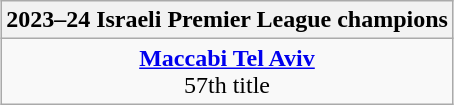<table class=wikitable style="text-align:center; margin:auto">
<tr>
<th>2023–24 Israeli Premier League champions</th>
</tr>
<tr>
<td><strong><a href='#'>Maccabi Tel Aviv</a></strong><br>57th title</td>
</tr>
</table>
